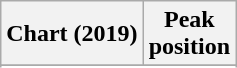<table class="wikitable sortable plainrowheaders" style="text-align:center">
<tr>
<th>Chart (2019)</th>
<th>Peak<br>position</th>
</tr>
<tr>
</tr>
<tr>
</tr>
<tr>
</tr>
</table>
